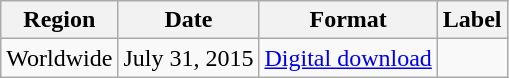<table class="wikitable">
<tr>
<th>Region</th>
<th>Date</th>
<th>Format</th>
<th>Label</th>
</tr>
<tr>
<td>Worldwide</td>
<td>July 31, 2015</td>
<td><a href='#'>Digital download</a></td>
<td></td>
</tr>
</table>
